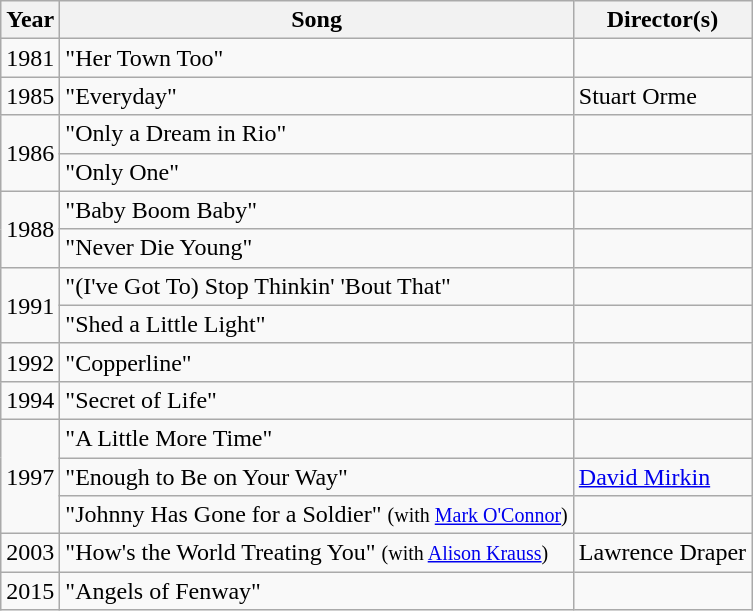<table class="wikitable">
<tr>
<th>Year</th>
<th>Song</th>
<th>Director(s)</th>
</tr>
<tr>
<td>1981</td>
<td>"Her Town Too"</td>
<td></td>
</tr>
<tr>
<td>1985</td>
<td>"Everyday"</td>
<td>Stuart Orme</td>
</tr>
<tr>
<td rowspan=2>1986</td>
<td>"Only a Dream in Rio"</td>
<td></td>
</tr>
<tr>
<td>"Only One"</td>
<td></td>
</tr>
<tr>
<td rowspan=2>1988</td>
<td>"Baby Boom Baby"</td>
<td></td>
</tr>
<tr>
<td>"Never Die Young"</td>
<td></td>
</tr>
<tr>
<td rowspan=2>1991</td>
<td>"(I've Got To) Stop Thinkin' 'Bout That"</td>
<td></td>
</tr>
<tr>
<td>"Shed a Little Light"</td>
<td></td>
</tr>
<tr>
<td>1992</td>
<td>"Copperline"</td>
<td></td>
</tr>
<tr>
<td>1994</td>
<td>"Secret of Life"</td>
<td></td>
</tr>
<tr>
<td rowspan=3>1997</td>
<td>"A Little More Time"</td>
<td></td>
</tr>
<tr>
<td>"Enough to Be on Your Way"</td>
<td><a href='#'>David Mirkin</a></td>
</tr>
<tr>
<td>"Johnny Has Gone for a Soldier" <small>(with <a href='#'>Mark O'Connor</a>)</small></td>
<td></td>
</tr>
<tr>
<td>2003</td>
<td>"How's the World Treating You" <small>(with <a href='#'>Alison Krauss</a>)</small></td>
<td>Lawrence Draper</td>
</tr>
<tr>
<td>2015</td>
<td>"Angels of Fenway"</td>
<td></td>
</tr>
</table>
